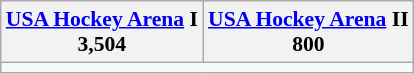<table class="wikitable" style="text-align:center; font-size:90%">
<tr>
<th><a href='#'>USA Hockey Arena</a> I<br>3,504</th>
<th><a href='#'>USA Hockey Arena</a> II<br>800</th>
</tr>
<tr>
<td colspan="2"></td>
</tr>
</table>
